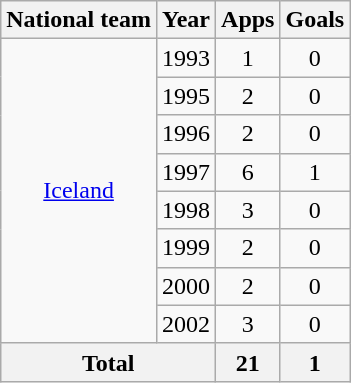<table class=wikitable style="text-align: center">
<tr>
<th>National team</th>
<th>Year</th>
<th>Apps</th>
<th>Goals</th>
</tr>
<tr>
<td rowspan=8><a href='#'>Iceland</a></td>
<td>1993</td>
<td>1</td>
<td>0</td>
</tr>
<tr>
<td>1995</td>
<td>2</td>
<td>0</td>
</tr>
<tr>
<td>1996</td>
<td>2</td>
<td>0</td>
</tr>
<tr>
<td>1997</td>
<td>6</td>
<td>1</td>
</tr>
<tr>
<td>1998</td>
<td>3</td>
<td>0</td>
</tr>
<tr>
<td>1999</td>
<td>2</td>
<td>0</td>
</tr>
<tr>
<td>2000</td>
<td>2</td>
<td>0</td>
</tr>
<tr>
<td>2002</td>
<td>3</td>
<td>0</td>
</tr>
<tr>
<th colspan=2>Total</th>
<th>21</th>
<th>1</th>
</tr>
</table>
